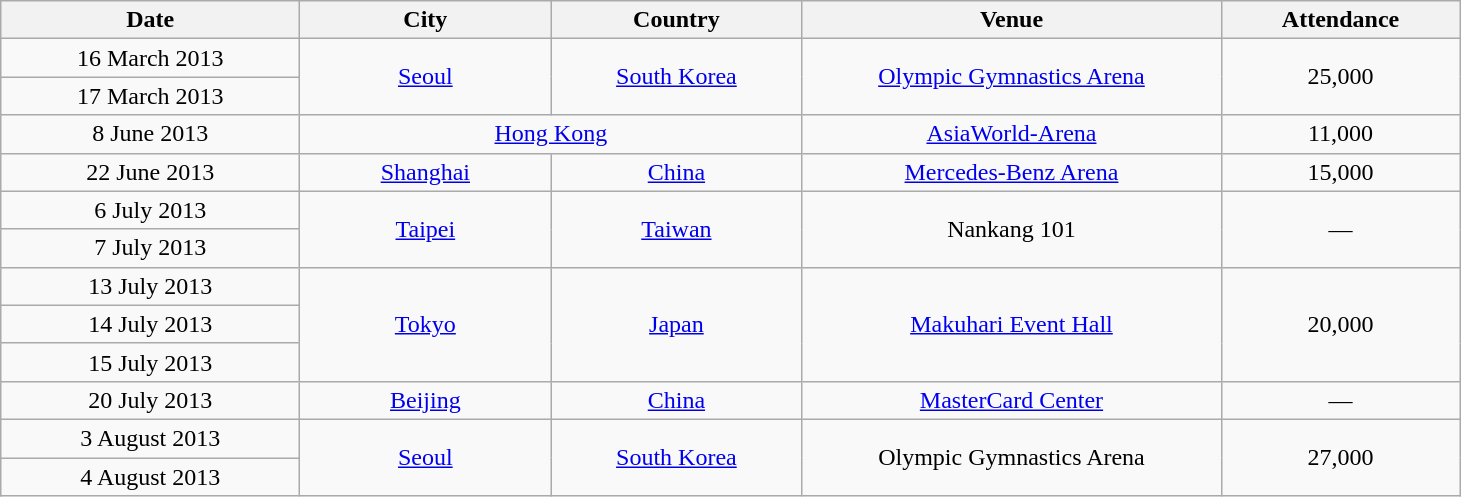<table class="wikitable plainrowheaders" style="text-align:center;">
<tr>
<th scope="col" style="width:12em;">Date</th>
<th scope="col" style="width:10em;">City</th>
<th scope="col" style="width:10em;">Country</th>
<th scope="col" style="width:17em;">Venue</th>
<th scope="col" style="width:9.5em;">Attendance</th>
</tr>
<tr>
<td>16 March 2013</td>
<td rowspan=2><a href='#'>Seoul</a></td>
<td rowspan=2><a href='#'>South Korea</a></td>
<td rowspan=2><a href='#'>Olympic Gymnastics Arena</a></td>
<td rowspan=2>25,000</td>
</tr>
<tr>
<td>17 March 2013</td>
</tr>
<tr>
<td>8 June 2013</td>
<td colspan=2><a href='#'>Hong Kong</a></td>
<td><a href='#'>AsiaWorld-Arena</a></td>
<td>11,000</td>
</tr>
<tr>
<td>22 June 2013</td>
<td><a href='#'>Shanghai</a></td>
<td><a href='#'>China</a></td>
<td><a href='#'>Mercedes-Benz Arena</a></td>
<td>15,000</td>
</tr>
<tr>
<td>6 July 2013</td>
<td rowspan=2><a href='#'>Taipei</a></td>
<td rowspan=2><a href='#'>Taiwan</a></td>
<td rowspan=2>Nankang 101</td>
<td rowspan=2>—</td>
</tr>
<tr>
<td>7 July 2013</td>
</tr>
<tr>
<td>13 July 2013</td>
<td rowspan=3><a href='#'>Tokyo</a></td>
<td rowspan=3><a href='#'>Japan</a></td>
<td rowspan=3><a href='#'>Makuhari Event Hall</a></td>
<td rowspan=3>20,000</td>
</tr>
<tr>
<td>14 July 2013</td>
</tr>
<tr>
<td>15 July 2013</td>
</tr>
<tr>
<td>20 July 2013</td>
<td><a href='#'>Beijing</a></td>
<td><a href='#'>China</a></td>
<td><a href='#'>MasterCard Center</a></td>
<td>—</td>
</tr>
<tr>
<td>3 August 2013</td>
<td rowspan=2><a href='#'>Seoul</a></td>
<td rowspan=2><a href='#'>South Korea</a></td>
<td rowspan=2>Olympic Gymnastics Arena</td>
<td rowspan=2>27,000</td>
</tr>
<tr>
<td>4 August 2013</td>
</tr>
</table>
